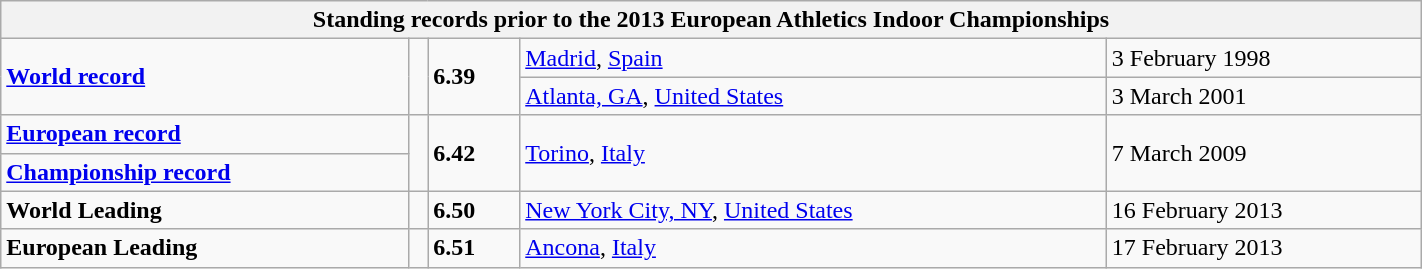<table class="wikitable" width=75%>
<tr>
<th colspan="5">Standing records prior to the 2013 European Athletics Indoor Championships</th>
</tr>
<tr>
<td rowspan=2><strong><a href='#'>World record</a></strong></td>
<td rowspan=2></td>
<td rowspan=2><strong>6.39</strong></td>
<td><a href='#'>Madrid</a>, <a href='#'>Spain</a></td>
<td>3 February 1998</td>
</tr>
<tr>
<td><a href='#'>Atlanta, GA</a>, <a href='#'>United States</a></td>
<td>3 March 2001</td>
</tr>
<tr>
<td><strong><a href='#'>European record</a></strong></td>
<td rowspan=2></td>
<td rowspan=2><strong>6.42</strong></td>
<td rowspan=2><a href='#'>Torino</a>, <a href='#'>Italy</a></td>
<td rowspan=2>7 March 2009</td>
</tr>
<tr>
<td><strong><a href='#'>Championship record</a></strong></td>
</tr>
<tr>
<td><strong>World Leading</strong></td>
<td></td>
<td><strong>6.50</strong></td>
<td><a href='#'>New York City, NY</a>, <a href='#'>United States</a></td>
<td>16 February 2013</td>
</tr>
<tr>
<td><strong>European Leading</strong></td>
<td></td>
<td><strong>6.51</strong></td>
<td><a href='#'>Ancona</a>, <a href='#'>Italy</a></td>
<td>17 February 2013</td>
</tr>
</table>
